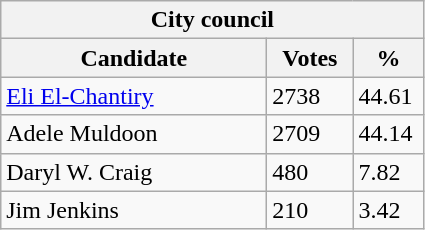<table class="wikitable">
<tr>
<th colspan="3">City council</th>
</tr>
<tr>
<th style="width: 170px">Candidate</th>
<th style="width: 50px">Votes</th>
<th style="width: 40px">%</th>
</tr>
<tr>
<td><a href='#'>Eli El-Chantiry</a></td>
<td>2738</td>
<td>44.61</td>
</tr>
<tr>
<td>Adele Muldoon</td>
<td>2709</td>
<td>44.14</td>
</tr>
<tr>
<td>Daryl W. Craig</td>
<td>480</td>
<td>7.82</td>
</tr>
<tr>
<td>Jim Jenkins</td>
<td>210</td>
<td>3.42</td>
</tr>
</table>
